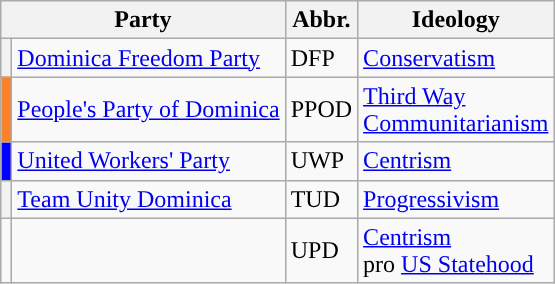<table class="wikitable">
<tr>
<th colspan=2>Party</th>
<th>Abbr.</th>
<th>Ideology</th>
</tr>
<tr>
<th style="background-color: "></th>
<td><a href='#'>Dominica Freedom Party</a></td>
<td>DFP</td>
<td><a href='#'>Conservatism</a></td>
</tr>
<tr>
<th ! style="background-color: #FA8128"></th>
<td><a href='#'>People's Party of Dominica</a></td>
<td>PPOD</td>
<td><a href='#'>Third Way</a><br><a href='#'>Communitarianism</a></td>
</tr>
<tr>
<th ! style="background-color: blue"></th>
<td><a href='#'>United Workers' Party</a></td>
<td>UWP</td>
<td><a href='#'>Centrism</a></td>
</tr>
<tr>
<th style="background-color: "></th>
<td><a href='#'>Team Unity Dominica</a></td>
<td>TUD</td>
<td><a href='#'>Progressivism</a></td>
</tr>
<tr>
<td></td>
<td></td>
<td>UPD</td>
<td><a href='#'>Centrism</a><br>pro <a href='#'>US Statehood</a></td>
</tr>
</table>
